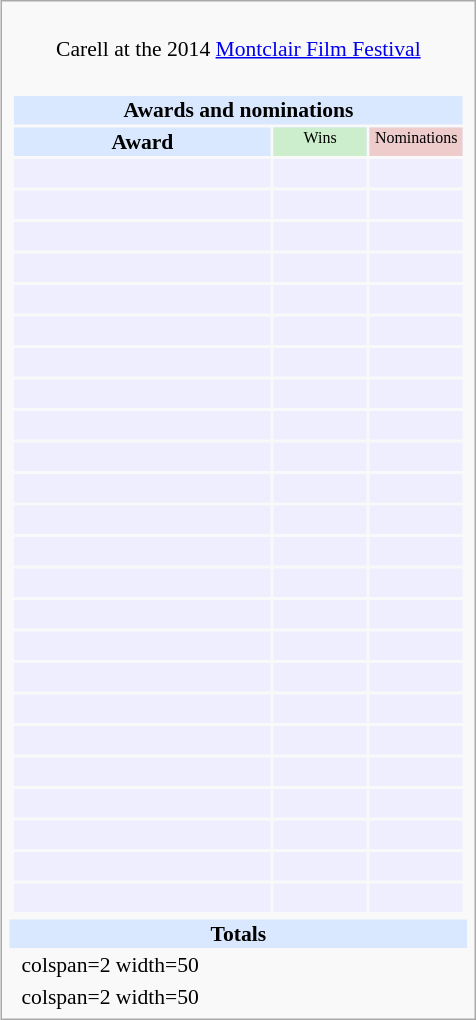<table class="infobox" style="width:22em; text-align:left; font-size:90%; vertical-align:middle; background:#white;">
<tr>
<td colspan="3" style="text-align:center;"> <br>Carell at the 2014 <a href='#'>Montclair Film Festival</a></td>
</tr>
<tr>
<td colspan="3"><br><table class="collapsible collapsed" style="width:100%;">
<tr>
<th colspan="3" style="background:#d9e8ff; text-align:center;">Awards and nominations</th>
</tr>
<tr style="background:#d9e8ff; text-align:center;">
<th style="vertical-align: middle;">Award</th>
<td style="background:#cec; font-size:8pt; width:60px;">Wins</td>
<td style="background:#ecc; font-size:8pt; width:60px;">Nominations</td>
</tr>
<tr bgcolor=#eeeeff>
<td style="text-align:center;"><br></td>
<td></td>
<td></td>
</tr>
<tr bgcolor=#eeeeff>
<td style="text-align:center;"><br></td>
<td></td>
<td></td>
</tr>
<tr bgcolor=#eeeeff>
<td style="text-align:center;"><br></td>
<td></td>
<td></td>
</tr>
<tr bgcolor=#eeeeff>
<td style="text-align:center;"><br></td>
<td></td>
<td></td>
</tr>
<tr bgcolor=#eeeeff>
<td style="text-align:center;"><br></td>
<td></td>
<td></td>
</tr>
<tr bgcolor=#eeeeff>
<td style="text-align:center;"><br></td>
<td></td>
<td></td>
</tr>
<tr bgcolor=#eeeeff>
<td style="text-align:center;"><br></td>
<td></td>
<td></td>
</tr>
<tr bgcolor=#eeeeff>
<td style="text-align:center;"><br></td>
<td></td>
<td></td>
</tr>
<tr bgcolor=#eeeeff>
<td style="text-align:center;"><br></td>
<td></td>
<td></td>
</tr>
<tr bgcolor=#eeeeff>
<td style="text-align:center;"><br></td>
<td></td>
<td></td>
</tr>
<tr bgcolor=#eeeeff>
<td style="text-align:center;"><br></td>
<td></td>
<td></td>
</tr>
<tr bgcolor=#eeeeff>
<td style="text-align:center;"><br></td>
<td></td>
<td></td>
</tr>
<tr bgcolor=#eeeeff>
<td style="text-align:center;"><br></td>
<td></td>
<td></td>
</tr>
<tr bgcolor=#eeeeff>
<td style="text-align:center;"><br></td>
<td></td>
<td></td>
</tr>
<tr bgcolor=#eeeeff>
<td style="text-align:center;"><br></td>
<td></td>
<td></td>
</tr>
<tr bgcolor=#eeeeff>
<td style="text-align:center;"><br></td>
<td></td>
<td></td>
</tr>
<tr bgcolor=#eeeeff>
<td style="text-align:center;"><br></td>
<td></td>
<td></td>
</tr>
<tr bgcolor=#eeeeff>
<td style="text-align:center;"><br></td>
<td></td>
<td></td>
</tr>
<tr bgcolor=#eeeeff>
<td style="text-align:center;"><br></td>
<td></td>
<td></td>
</tr>
<tr bgcolor=#eeeeff>
<td style="text-align:center;"><br></td>
<td></td>
<td></td>
</tr>
<tr bgcolor=#eeeeff>
<td style="text-align:center;"><br></td>
<td></td>
<td></td>
</tr>
<tr bgcolor=#eeeeff>
<td style="text-align:center;"><br></td>
<td></td>
<td></td>
</tr>
<tr bgcolor=#eeeeff>
<td style="text-align:center;"><br></td>
<td></td>
<td></td>
</tr>
<tr bgcolor=#eeeeff>
<td style="text-align:center;"><br></td>
<td></td>
<td></td>
</tr>
</table>
</td>
</tr>
<tr style="background:#d9e8ff;">
<td colspan="3" style="text-align:center;"><strong>Totals</strong></td>
</tr>
<tr>
<td></td>
<td>colspan=2 width=50 </td>
</tr>
<tr>
<td></td>
<td>colspan=2 width=50 </td>
</tr>
</table>
